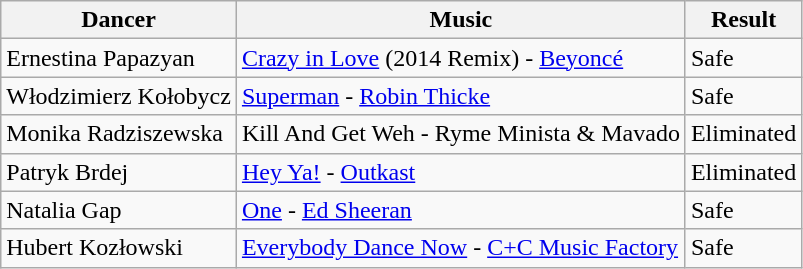<table class="wikitable">
<tr>
<th>Dancer</th>
<th>Music</th>
<th>Result</th>
</tr>
<tr>
<td>Ernestina Papazyan</td>
<td><a href='#'>Crazy in Love</a> (2014 Remix) - <a href='#'>Beyoncé</a></td>
<td>Safe</td>
</tr>
<tr>
<td>Włodzimierz Kołobycz</td>
<td><a href='#'>Superman</a> - <a href='#'>Robin Thicke</a></td>
<td>Safe</td>
</tr>
<tr>
<td>Monika Radziszewska</td>
<td>Kill And Get Weh - Ryme Minista & Mavado</td>
<td>Eliminated</td>
</tr>
<tr>
<td>Patryk Brdej</td>
<td><a href='#'>Hey Ya!</a> - <a href='#'>Outkast</a></td>
<td>Eliminated</td>
</tr>
<tr>
<td>Natalia Gap</td>
<td><a href='#'>One</a> - <a href='#'>Ed Sheeran</a></td>
<td>Safe</td>
</tr>
<tr>
<td>Hubert Kozłowski</td>
<td><a href='#'>Everybody Dance Now</a> - <a href='#'>C+C Music Factory</a></td>
<td>Safe</td>
</tr>
</table>
